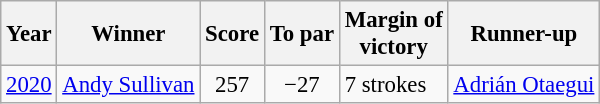<table class="wikitable" style="font-size:95%">
<tr>
<th>Year</th>
<th>Winner</th>
<th>Score</th>
<th>To par</th>
<th>Margin of<br>victory</th>
<th>Runner-up</th>
</tr>
<tr>
<td><a href='#'>2020</a></td>
<td> <a href='#'>Andy Sullivan</a></td>
<td align=center>257</td>
<td align=center>−27</td>
<td>7 strokes</td>
<td> <a href='#'>Adrián Otaegui</a></td>
</tr>
</table>
